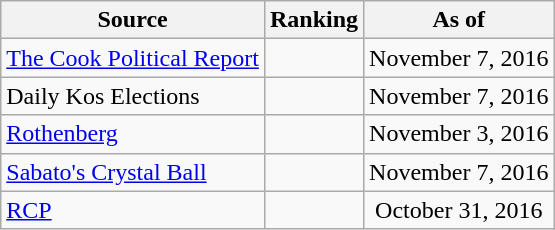<table class="wikitable" style="text-align:center">
<tr>
<th>Source</th>
<th>Ranking</th>
<th>As of</th>
</tr>
<tr>
<td align=left><a href='#'>The Cook Political Report</a></td>
<td></td>
<td>November 7, 2016</td>
</tr>
<tr>
<td align=left>Daily Kos Elections</td>
<td></td>
<td>November 7, 2016</td>
</tr>
<tr>
<td align=left><a href='#'>Rothenberg</a></td>
<td></td>
<td>November 3, 2016</td>
</tr>
<tr>
<td align=left><a href='#'>Sabato's Crystal Ball</a></td>
<td></td>
<td>November 7, 2016</td>
</tr>
<tr>
<td align="left"><a href='#'>RCP</a></td>
<td></td>
<td>October 31, 2016</td>
</tr>
</table>
